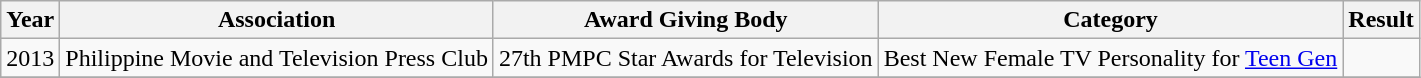<table class="wikitable">
<tr>
<th>Year</th>
<th>Association</th>
<th>Award Giving Body</th>
<th>Category</th>
<th>Result</th>
</tr>
<tr>
<td>2013</td>
<td>Philippine Movie and Television Press Club</td>
<td>27th PMPC Star Awards for Television</td>
<td>Best New Female TV Personality for <a href='#'>Teen Gen</a></td>
<td></td>
</tr>
<tr>
</tr>
</table>
